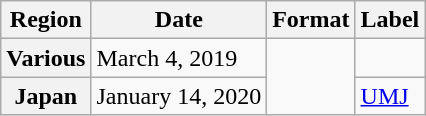<table class="wikitable plainrowheaders">
<tr>
<th scope="col">Region</th>
<th scope="col">Date</th>
<th scope="col">Format</th>
<th scope="col">Label</th>
</tr>
<tr>
<th scope="row">Various</th>
<td>March 4, 2019</td>
<td rowspan="2"></td>
<td></td>
</tr>
<tr>
<th scope="row">Japan</th>
<td>January 14, 2020</td>
<td><a href='#'>UMJ</a></td>
</tr>
</table>
